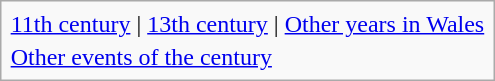<table class="infobox" id="toc">
<tr>
<td align="left"><a href='#'>11th century</a> | <a href='#'>13th century</a> | <a href='#'>Other years in Wales</a></td>
</tr>
<tr>
<td><a href='#'>Other events of the century</a></td>
</tr>
</table>
